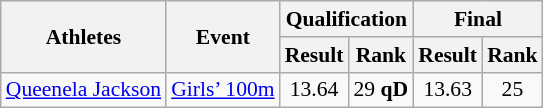<table class="wikitable" border="1" style="font-size:90%">
<tr>
<th rowspan=2>Athletes</th>
<th rowspan=2>Event</th>
<th colspan=2>Qualification</th>
<th colspan=2>Final</th>
</tr>
<tr>
<th>Result</th>
<th>Rank</th>
<th>Result</th>
<th>Rank</th>
</tr>
<tr>
<td><a href='#'>Queenela Jackson</a></td>
<td><a href='#'>Girls’ 100m</a></td>
<td align=center>13.64</td>
<td align=center>29 <strong>qD</strong></td>
<td align=center>13.63</td>
<td align=center>25</td>
</tr>
</table>
